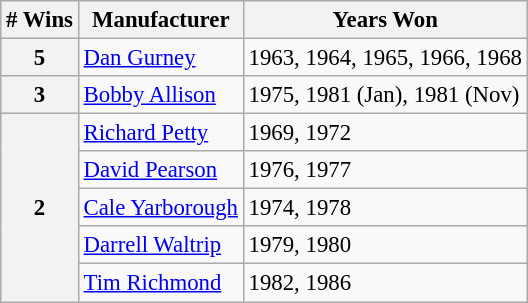<table class="wikitable" style="font-size: 95%;">
<tr>
<th># Wins</th>
<th>Manufacturer</th>
<th>Years Won</th>
</tr>
<tr>
<th>5</th>
<td><a href='#'>Dan Gurney</a></td>
<td>1963, 1964, 1965, 1966, 1968</td>
</tr>
<tr>
<th>3</th>
<td><a href='#'>Bobby Allison</a></td>
<td>1975, 1981 (Jan), 1981 (Nov)</td>
</tr>
<tr>
<th rowspan="5">2</th>
<td><a href='#'>Richard Petty</a></td>
<td>1969, 1972</td>
</tr>
<tr>
<td><a href='#'>David Pearson</a></td>
<td>1976, 1977</td>
</tr>
<tr>
<td><a href='#'>Cale Yarborough</a></td>
<td>1974, 1978</td>
</tr>
<tr>
<td><a href='#'>Darrell Waltrip</a></td>
<td>1979, 1980</td>
</tr>
<tr>
<td><a href='#'>Tim Richmond</a></td>
<td>1982, 1986</td>
</tr>
</table>
